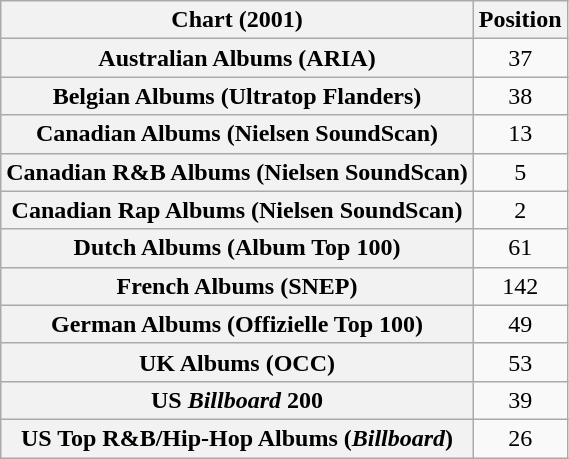<table class="wikitable sortable plainrowheaders" style="text-align:center">
<tr>
<th scope="col">Chart (2001)</th>
<th scope="col">Position</th>
</tr>
<tr>
<th scope="row">Australian Albums (ARIA)</th>
<td>37</td>
</tr>
<tr>
<th scope="row">Belgian Albums (Ultratop Flanders)</th>
<td>38</td>
</tr>
<tr>
<th scope="row">Canadian Albums (Nielsen SoundScan)</th>
<td>13</td>
</tr>
<tr>
<th scope="row">Canadian R&B Albums (Nielsen SoundScan)</th>
<td>5</td>
</tr>
<tr>
<th scope="row">Canadian Rap Albums (Nielsen SoundScan)</th>
<td>2</td>
</tr>
<tr>
<th scope="row">Dutch Albums (Album Top 100)</th>
<td>61</td>
</tr>
<tr>
<th scope="row">French Albums (SNEP)</th>
<td>142</td>
</tr>
<tr>
<th scope="row">German Albums (Offizielle Top 100)</th>
<td>49</td>
</tr>
<tr>
<th scope="row">UK Albums (OCC)</th>
<td>53</td>
</tr>
<tr>
<th scope="row">US <em>Billboard</em> 200</th>
<td>39</td>
</tr>
<tr>
<th scope="row">US Top R&B/Hip-Hop Albums (<em>Billboard</em>)</th>
<td>26</td>
</tr>
</table>
